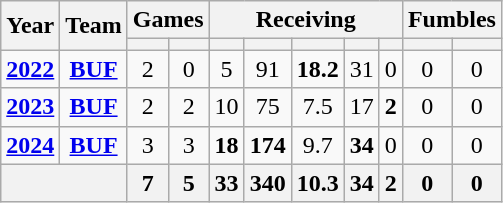<table class=wikitable style="text-align:center;">
<tr>
<th scope="col" rowspan="2">Year</th>
<th scope="col" rowspan="2">Team</th>
<th scope="colgroup" colspan="2">Games</th>
<th scope="colgroup" colspan="5">Receiving</th>
<th scope="colgroup" colspan="2">Fumbles</th>
</tr>
<tr>
<th scope="col"></th>
<th scope="col"></th>
<th scope="col"></th>
<th scope="col"></th>
<th scope="col"></th>
<th scope="col"></th>
<th scope="col"></th>
<th scope="col"></th>
<th scope="col"></th>
</tr>
<tr>
<td><strong><a href='#'>2022</a></strong></td>
<td><strong><a href='#'>BUF</a></strong></td>
<td>2</td>
<td>0</td>
<td>5</td>
<td>91</td>
<td><strong>18.2</strong></td>
<td>31</td>
<td>0</td>
<td>0</td>
<td>0</td>
</tr>
<tr>
<td><strong><a href='#'>2023</a></strong></td>
<td><strong><a href='#'>BUF</a></strong></td>
<td>2</td>
<td>2</td>
<td>10</td>
<td>75</td>
<td>7.5</td>
<td>17</td>
<td><strong>2</strong></td>
<td>0</td>
<td>0</td>
</tr>
<tr>
<td><strong><a href='#'>2024</a></strong></td>
<td><strong><a href='#'>BUF</a></strong></td>
<td>3</td>
<td>3</td>
<td><strong>18</strong></td>
<td><strong>174</strong></td>
<td>9.7</td>
<td><strong>34</strong></td>
<td>0</td>
<td>0</td>
<td>0</td>
</tr>
<tr>
<th scope="row" colspan="2"></th>
<th>7</th>
<th>5</th>
<th>33</th>
<th>340</th>
<th>10.3</th>
<th>34</th>
<th>2</th>
<th>0</th>
<th>0</th>
</tr>
</table>
